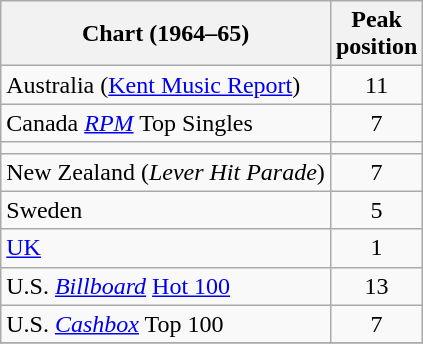<table class="wikitable sortable">
<tr>
<th>Chart (1964–65)</th>
<th>Peak<br>position</th>
</tr>
<tr>
<td>Australia (<a href='#'>Kent Music Report</a>)</td>
<td style="text-align:center;">11</td>
</tr>
<tr>
<td>Canada <em><a href='#'>RPM</a></em> Top Singles</td>
<td style="text-align:center;">7</td>
</tr>
<tr>
<td></td>
</tr>
<tr>
<td>New Zealand (<em>Lever Hit Parade</em>)</td>
<td style="text-align:center;">7</td>
</tr>
<tr>
<td>Sweden</td>
<td style="text-align:center;">5</td>
</tr>
<tr>
<td><a href='#'>UK</a></td>
<td style="text-align:center;">1</td>
</tr>
<tr>
<td>U.S. <em><a href='#'>Billboard</a></em> <a href='#'>Hot 100</a></td>
<td style="text-align:center;">13</td>
</tr>
<tr>
<td>U.S. <em><a href='#'>Cashbox</a></em> Top 100</td>
<td align="center">7</td>
</tr>
<tr>
</tr>
</table>
